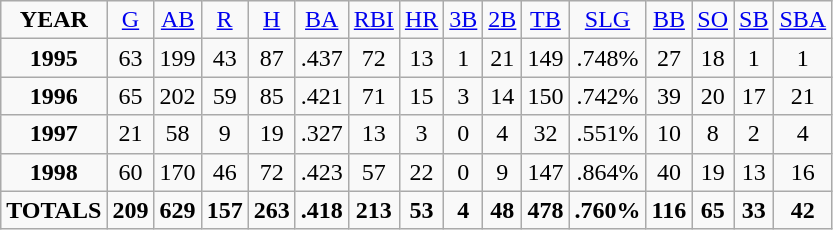<table class="wikitable">
<tr align=center>
<td><strong>YEAR</strong></td>
<td><a href='#'>G</a></td>
<td><a href='#'>AB</a></td>
<td><a href='#'>R</a></td>
<td><a href='#'>H</a></td>
<td><a href='#'>BA</a></td>
<td><a href='#'>RBI</a></td>
<td><a href='#'>HR</a></td>
<td><a href='#'>3B</a></td>
<td><a href='#'>2B</a></td>
<td><a href='#'>TB</a></td>
<td><a href='#'>SLG</a></td>
<td><a href='#'>BB</a></td>
<td><a href='#'>SO</a></td>
<td><a href='#'>SB</a></td>
<td><a href='#'>SBA</a></td>
</tr>
<tr align=center>
<td><strong>1995</strong></td>
<td>63</td>
<td>199</td>
<td>43</td>
<td>87</td>
<td>.437</td>
<td>72</td>
<td>13</td>
<td>1</td>
<td>21</td>
<td>149</td>
<td>.748%</td>
<td>27</td>
<td>18</td>
<td>1</td>
<td>1</td>
</tr>
<tr align=center>
<td><strong>1996</strong></td>
<td>65</td>
<td>202</td>
<td>59</td>
<td>85</td>
<td>.421</td>
<td>71</td>
<td>15</td>
<td>3</td>
<td>14</td>
<td>150</td>
<td>.742%</td>
<td>39</td>
<td>20</td>
<td>17</td>
<td>21</td>
</tr>
<tr align=center>
<td><strong>1997</strong></td>
<td>21</td>
<td>58</td>
<td>9</td>
<td>19</td>
<td>.327</td>
<td>13</td>
<td>3</td>
<td>0</td>
<td>4</td>
<td>32</td>
<td>.551%</td>
<td>10</td>
<td>8</td>
<td>2</td>
<td>4</td>
</tr>
<tr align=center>
<td><strong>1998</strong></td>
<td>60</td>
<td>170</td>
<td>46</td>
<td>72</td>
<td>.423</td>
<td>57</td>
<td>22</td>
<td>0</td>
<td>9</td>
<td>147</td>
<td>.864%</td>
<td>40</td>
<td>19</td>
<td>13</td>
<td>16</td>
</tr>
<tr align=center>
<td><strong>TOTALS</strong></td>
<td><strong>209</strong></td>
<td><strong>629</strong></td>
<td><strong>157</strong></td>
<td><strong>263</strong></td>
<td><strong>.418</strong></td>
<td><strong>213</strong></td>
<td><strong>53</strong></td>
<td><strong>4</strong></td>
<td><strong>48</strong></td>
<td><strong>478</strong></td>
<td><strong>.760%</strong></td>
<td><strong>116</strong></td>
<td><strong>65</strong></td>
<td><strong>33</strong></td>
<td><strong>42</strong></td>
</tr>
</table>
